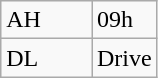<table class="wikitable">
<tr>
<td width="58%">AH</td>
<td width="42%">09h</td>
</tr>
<tr>
<td width="58%">DL</td>
<td width="42%">Drive</td>
</tr>
</table>
